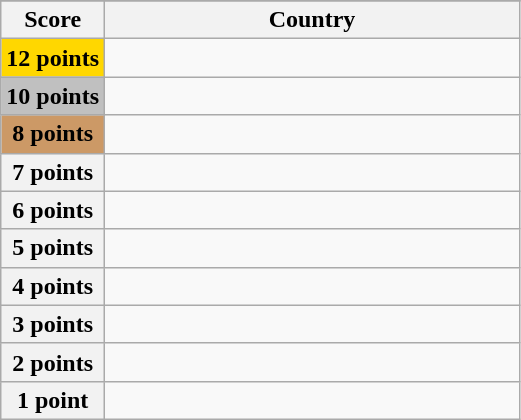<table class="wikitable">
<tr>
</tr>
<tr>
<th scope="col" width="20%">Score</th>
<th scope="col">Country</th>
</tr>
<tr>
<th scope="row" style="background:gold">12 points</th>
<td></td>
</tr>
<tr>
<th scope="row" style="background:silver">10 points</th>
<td></td>
</tr>
<tr>
<th scope="row" style="background:#CC9966">8 points</th>
<td></td>
</tr>
<tr>
<th scope="row">7 points</th>
<td></td>
</tr>
<tr>
<th scope="row">6 points</th>
<td></td>
</tr>
<tr>
<th scope="row">5 points</th>
<td></td>
</tr>
<tr>
<th scope="row">4 points</th>
<td></td>
</tr>
<tr>
<th scope="row">3 points</th>
<td></td>
</tr>
<tr>
<th scope="row">2 points</th>
<td></td>
</tr>
<tr>
<th scope="row">1 point</th>
<td></td>
</tr>
</table>
